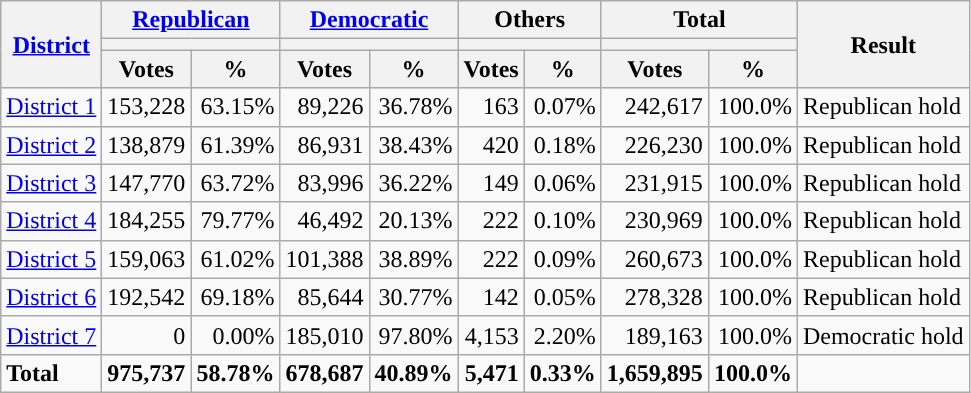<table class="wikitable plainrowheaders sortable" style="font-size:100%; text-align:right;">
<tr>
<th scope=col rowspan=3><a href='#'>District</a></th>
<th scope=col colspan=2><a href='#'>Republican</a></th>
<th scope=col colspan=2><a href='#'>Democratic</a></th>
<th scope=col colspan=2>Others</th>
<th scope=col colspan=2>Total</th>
<th scope=col rowspan=3>Result</th>
</tr>
<tr>
<th scope=col colspan=2 style="background:"></th>
<th scope=col colspan=2 style="background:"></th>
<th scope=col colspan=2></th>
<th scope=col colspan=2></th>
</tr>
<tr>
<th scope=col data-sort-type="number">Votes</th>
<th scope=col data-sort-type="number">%</th>
<th scope=col data-sort-type="number">Votes</th>
<th scope=col data-sort-type="number">%</th>
<th scope=col data-sort-type="number">Votes</th>
<th scope=col data-sort-type="number">%</th>
<th scope=col data-sort-type="number">Votes</th>
<th scope=col data-sort-type="number">%</th>
</tr>
<tr>
<td align=left><a href='#'>District 1</a></td>
<td>153,228</td>
<td>63.15%</td>
<td>89,226</td>
<td>36.78%</td>
<td>163</td>
<td>0.07%</td>
<td>242,617</td>
<td>100.0%</td>
<td align=left>Republican hold</td>
</tr>
<tr>
<td align=left><a href='#'>District 2</a></td>
<td>138,879</td>
<td>61.39%</td>
<td>86,931</td>
<td>38.43%</td>
<td>420</td>
<td>0.18%</td>
<td>226,230</td>
<td>100.0%</td>
<td align=left>Republican hold</td>
</tr>
<tr>
<td align=left><a href='#'>District 3</a></td>
<td>147,770</td>
<td>63.72%</td>
<td>83,996</td>
<td>36.22%</td>
<td>149</td>
<td>0.06%</td>
<td>231,915</td>
<td>100.0%</td>
<td align=left>Republican hold</td>
</tr>
<tr>
<td align=left><a href='#'>District 4</a></td>
<td>184,255</td>
<td>79.77%</td>
<td>46,492</td>
<td>20.13%</td>
<td>222</td>
<td>0.10%</td>
<td>230,969</td>
<td>100.0%</td>
<td align=left>Republican hold</td>
</tr>
<tr>
<td align=left><a href='#'>District 5</a></td>
<td>159,063</td>
<td>61.02%</td>
<td>101,388</td>
<td>38.89%</td>
<td>222</td>
<td>0.09%</td>
<td>260,673</td>
<td>100.0%</td>
<td align=left>Republican hold</td>
</tr>
<tr>
<td align=left><a href='#'>District 6</a></td>
<td>192,542</td>
<td>69.18%</td>
<td>85,644</td>
<td>30.77%</td>
<td>142</td>
<td>0.05%</td>
<td>278,328</td>
<td>100.0%</td>
<td align=left>Republican hold</td>
</tr>
<tr>
<td align=left><a href='#'>District 7</a></td>
<td>0</td>
<td>0.00%</td>
<td>185,010</td>
<td>97.80%</td>
<td>4,153</td>
<td>2.20%</td>
<td>189,163</td>
<td>100.0%</td>
<td align=left>Democratic hold</td>
</tr>
<tr class="sortbottom" style="font-weight:bold">
<td align=left>Total</td>
<td>975,737</td>
<td>58.78%</td>
<td>678,687</td>
<td>40.89%</td>
<td>5,471</td>
<td>0.33%</td>
<td>1,659,895</td>
<td>100.0%</td>
<td></td>
</tr>
</table>
